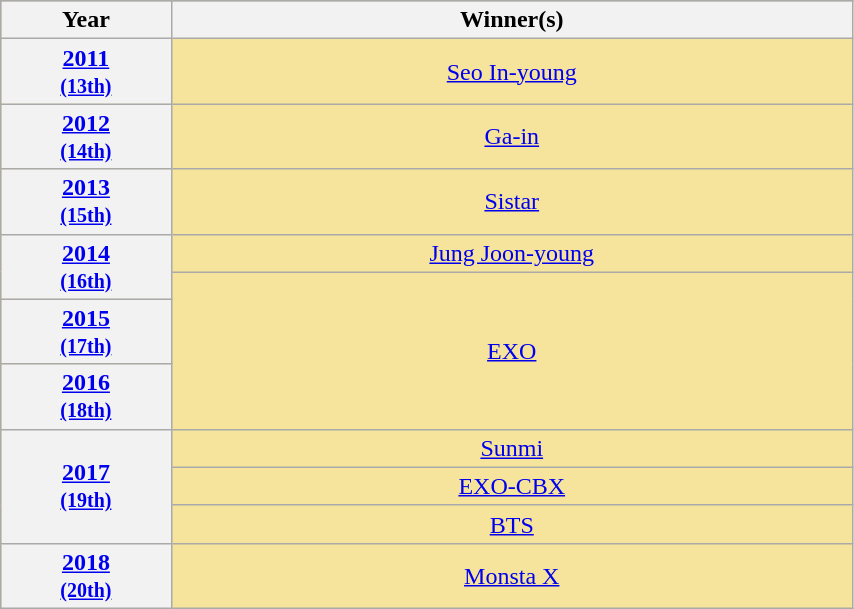<table class="wikitable" rowspan=2 style="text-align: center; width:45%; background: #f6e39c">
<tr style="background:#bebebe;">
<th scope="col" style="width:20%;">Year</th>
<th scope="col" style="width:80%;">Winner(s)</th>
</tr>
<tr>
<th scope="row" style="text-align:center"><a href='#'>2011<br><small>(13th)</small></a></th>
<td><a href='#'>Seo In-young</a></td>
</tr>
<tr>
<th scope="row" style="text-align:center"><a href='#'>2012<br><small>(14th)</small></a></th>
<td><a href='#'>Ga-in</a></td>
</tr>
<tr>
<th scope="row" style="text-align:center"><a href='#'>2013<br><small>(15th)</small></a></th>
<td><a href='#'>Sistar</a></td>
</tr>
<tr>
<th scope="row" style="text-align:center" rowspan=2><a href='#'>2014<br><small>(16th)</small></a></th>
<td><a href='#'>Jung Joon-young</a></td>
</tr>
<tr>
<td rowspan="3"><a href='#'>EXO</a></td>
</tr>
<tr>
<th scope="row" style="text-align:center"><a href='#'>2015<br><small>(17th)</small></a></th>
</tr>
<tr>
<th scope="row" style="text-align:center"><a href='#'>2016<br><small>(18th)</small></a></th>
</tr>
<tr>
<th scope="row" style="text-align:center" rowspan=3><a href='#'>2017<br><small>(19th)</small></a></th>
<td><a href='#'>Sunmi</a></td>
</tr>
<tr>
<td><a href='#'>EXO-CBX</a></td>
</tr>
<tr>
<td><a href='#'>BTS</a></td>
</tr>
<tr>
<th scope="row" style="text-align:center"><a href='#'>2018<br><small>(20th)</small></a></th>
<td><a href='#'>Monsta X</a></td>
</tr>
</table>
